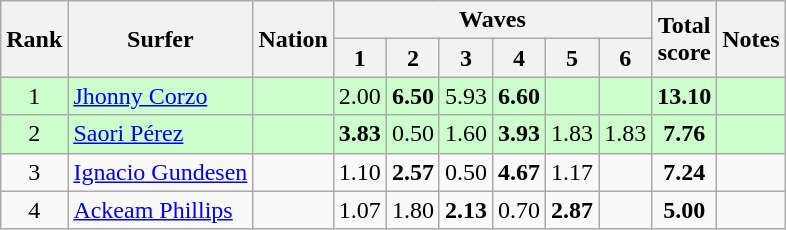<table class="wikitable sortable" style="text-align:center">
<tr>
<th rowspan=2>Rank</th>
<th rowspan=2>Surfer</th>
<th rowspan=2>Nation</th>
<th colspan=6>Waves</th>
<th rowspan=2>Total<br>score</th>
<th rowspan=2>Notes</th>
</tr>
<tr>
<th>1</th>
<th>2</th>
<th>3</th>
<th>4</th>
<th>5</th>
<th>6</th>
</tr>
<tr bgcolor=ccffcc>
<td>1</td>
<td align=left><a href='#'>Jhonny Corzo</a></td>
<td align=left></td>
<td>2.00</td>
<td><strong>6.50</strong></td>
<td>5.93</td>
<td><strong>6.60</strong></td>
<td></td>
<td></td>
<td><strong>13.10</strong></td>
<td></td>
</tr>
<tr bgcolor=ccffcc>
<td>2</td>
<td align=left><a href='#'>Saori Pérez</a></td>
<td align=left></td>
<td><strong>3.83</strong></td>
<td>0.50</td>
<td>1.60</td>
<td><strong>3.93</strong></td>
<td>1.83</td>
<td>1.83</td>
<td><strong>7.76</strong></td>
<td></td>
</tr>
<tr>
<td>3</td>
<td align=left><a href='#'>Ignacio Gundesen</a></td>
<td align=left></td>
<td>1.10</td>
<td><strong>2.57</strong></td>
<td>0.50</td>
<td><strong>4.67</strong></td>
<td>1.17</td>
<td></td>
<td><strong>7.24</strong></td>
<td></td>
</tr>
<tr>
<td>4</td>
<td align=left><a href='#'>Ackeam Phillips</a></td>
<td align=left></td>
<td>1.07</td>
<td>1.80</td>
<td><strong>2.13</strong></td>
<td>0.70</td>
<td><strong>2.87</strong></td>
<td></td>
<td><strong>5.00</strong></td>
<td></td>
</tr>
</table>
